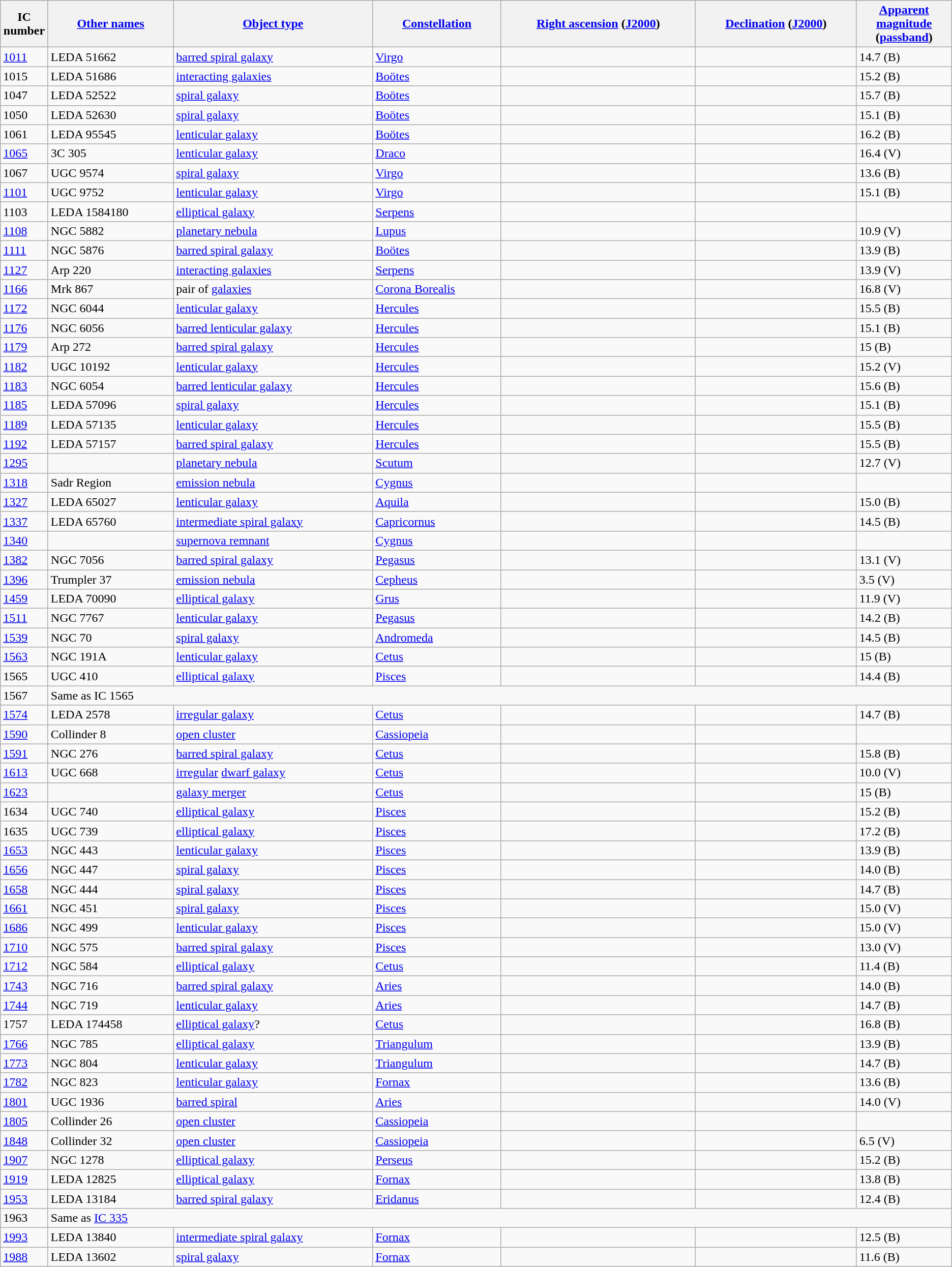<table class="wikitable sortable">
<tr>
<th style="width: 5%;">IC number</th>
<th><a href='#'>Other names</a></th>
<th><a href='#'>Object type</a></th>
<th><a href='#'>Constellation</a></th>
<th><a href='#'>Right ascension</a> (<a href='#'>J2000</a>)</th>
<th><a href='#'>Declination</a> (<a href='#'>J2000</a>)</th>
<th style="width: 10%;"><a href='#'>Apparent magnitude</a> (<a href='#'>passband</a>)</th>
</tr>
<tr>
<td><a href='#'>1011</a></td>
<td>LEDA 51662</td>
<td><a href='#'>barred spiral galaxy</a></td>
<td><a href='#'>Virgo</a></td>
<td></td>
<td></td>
<td>14.7 (B)</td>
</tr>
<tr>
<td>1015</td>
<td>LEDA 51686</td>
<td><a href='#'>interacting galaxies</a></td>
<td><a href='#'>Boötes</a></td>
<td></td>
<td></td>
<td>15.2 (B)</td>
</tr>
<tr>
<td>1047</td>
<td>LEDA 52522</td>
<td><a href='#'>spiral galaxy</a></td>
<td><a href='#'>Boötes</a></td>
<td></td>
<td></td>
<td>15.7 (B)</td>
</tr>
<tr>
<td>1050</td>
<td>LEDA 52630</td>
<td><a href='#'>spiral galaxy</a></td>
<td><a href='#'>Boötes</a></td>
<td></td>
<td></td>
<td>15.1 (B)</td>
</tr>
<tr>
<td>1061</td>
<td>LEDA 95545</td>
<td><a href='#'>lenticular galaxy</a></td>
<td><a href='#'>Boötes</a></td>
<td></td>
<td></td>
<td>16.2 (B)</td>
</tr>
<tr>
<td><a href='#'>1065</a></td>
<td>3C 305</td>
<td><a href='#'>lenticular galaxy</a></td>
<td><a href='#'>Draco</a></td>
<td></td>
<td></td>
<td>16.4 (V)</td>
</tr>
<tr>
<td>1067</td>
<td>UGC 9574</td>
<td><a href='#'>spiral galaxy</a></td>
<td><a href='#'>Virgo</a></td>
<td></td>
<td></td>
<td>13.6 (B)</td>
</tr>
<tr>
<td><a href='#'>1101</a></td>
<td>UGC 9752</td>
<td><a href='#'>lenticular galaxy</a></td>
<td><a href='#'>Virgo</a></td>
<td></td>
<td></td>
<td>15.1 (B)</td>
</tr>
<tr>
<td>1103</td>
<td>LEDA 1584180</td>
<td><a href='#'>elliptical galaxy</a></td>
<td><a href='#'>Serpens</a></td>
<td></td>
<td></td>
<td></td>
</tr>
<tr>
<td><a href='#'>1108</a></td>
<td>NGC 5882</td>
<td><a href='#'>planetary nebula</a></td>
<td><a href='#'>Lupus</a></td>
<td></td>
<td></td>
<td>10.9 (V)</td>
</tr>
<tr>
<td><a href='#'>1111</a></td>
<td>NGC 5876</td>
<td><a href='#'>barred spiral galaxy</a></td>
<td><a href='#'>Boötes</a></td>
<td></td>
<td></td>
<td>13.9 (B)</td>
</tr>
<tr>
<td><a href='#'>1127</a></td>
<td>Arp 220</td>
<td><a href='#'>interacting galaxies</a></td>
<td><a href='#'>Serpens</a></td>
<td></td>
<td></td>
<td>13.9 (V)</td>
</tr>
<tr>
<td><a href='#'>1166</a></td>
<td>Mrk 867</td>
<td>pair of <a href='#'>galaxies</a></td>
<td><a href='#'>Corona Borealis</a></td>
<td></td>
<td></td>
<td>16.8 (V)</td>
</tr>
<tr>
<td><a href='#'>1172</a></td>
<td>NGC 6044</td>
<td><a href='#'>lenticular galaxy</a></td>
<td><a href='#'>Hercules</a></td>
<td></td>
<td></td>
<td>15.5 (B)</td>
</tr>
<tr>
<td><a href='#'>1176</a></td>
<td>NGC 6056</td>
<td><a href='#'>barred lenticular galaxy</a></td>
<td><a href='#'>Hercules</a></td>
<td></td>
<td></td>
<td>15.1 (B)</td>
</tr>
<tr>
<td><a href='#'>1179</a></td>
<td>Arp 272</td>
<td><a href='#'>barred spiral galaxy</a></td>
<td><a href='#'>Hercules</a></td>
<td></td>
<td></td>
<td>15 (B)</td>
</tr>
<tr>
<td><a href='#'>1182</a></td>
<td>UGC 10192</td>
<td><a href='#'>lenticular galaxy</a></td>
<td><a href='#'>Hercules</a></td>
<td></td>
<td></td>
<td>15.2 (V)</td>
</tr>
<tr>
<td><a href='#'>1183</a></td>
<td>NGC 6054</td>
<td><a href='#'>barred lenticular galaxy</a></td>
<td><a href='#'>Hercules</a></td>
<td></td>
<td></td>
<td>15.6 (B)</td>
</tr>
<tr>
<td><a href='#'>1185</a></td>
<td>LEDA 57096</td>
<td><a href='#'>spiral galaxy</a></td>
<td><a href='#'>Hercules</a></td>
<td></td>
<td></td>
<td>15.1 (B)</td>
</tr>
<tr>
<td><a href='#'>1189</a></td>
<td>LEDA 57135</td>
<td><a href='#'>lenticular galaxy</a></td>
<td><a href='#'>Hercules</a></td>
<td></td>
<td></td>
<td>15.5 (B)</td>
</tr>
<tr>
<td><a href='#'>1192</a></td>
<td>LEDA 57157</td>
<td><a href='#'>barred spiral galaxy</a></td>
<td><a href='#'>Hercules</a></td>
<td></td>
<td></td>
<td>15.5 (B)</td>
</tr>
<tr>
<td><a href='#'>1295</a></td>
<td></td>
<td><a href='#'>planetary nebula</a></td>
<td><a href='#'>Scutum</a></td>
<td></td>
<td></td>
<td>12.7 (V)</td>
</tr>
<tr>
<td><a href='#'>1318</a></td>
<td>Sadr Region</td>
<td><a href='#'>emission nebula</a></td>
<td><a href='#'>Cygnus</a></td>
<td></td>
<td></td>
<td></td>
</tr>
<tr>
<td><a href='#'>1327</a></td>
<td>LEDA 65027</td>
<td><a href='#'>lenticular galaxy</a></td>
<td><a href='#'>Aquila</a></td>
<td></td>
<td></td>
<td>15.0 (B)</td>
</tr>
<tr>
<td><a href='#'>1337</a></td>
<td>LEDA 65760</td>
<td><a href='#'>intermediate spiral galaxy</a></td>
<td><a href='#'>Capricornus</a></td>
<td></td>
<td></td>
<td>14.5 (B)</td>
</tr>
<tr>
<td><a href='#'>1340</a></td>
<td></td>
<td><a href='#'>supernova remnant</a></td>
<td><a href='#'>Cygnus</a></td>
<td></td>
<td></td>
<td></td>
</tr>
<tr>
<td><a href='#'>1382</a></td>
<td>NGC 7056</td>
<td><a href='#'>barred spiral galaxy</a></td>
<td><a href='#'>Pegasus</a></td>
<td></td>
<td></td>
<td>13.1 (V)</td>
</tr>
<tr>
<td><a href='#'>1396</a></td>
<td>Trumpler 37</td>
<td><a href='#'>emission nebula</a></td>
<td><a href='#'>Cepheus</a></td>
<td></td>
<td></td>
<td>3.5 (V)</td>
</tr>
<tr>
<td><a href='#'>1459</a></td>
<td>LEDA 70090</td>
<td><a href='#'>elliptical galaxy</a></td>
<td><a href='#'>Grus</a></td>
<td></td>
<td></td>
<td>11.9 (V)</td>
</tr>
<tr>
<td><a href='#'>1511</a></td>
<td>NGC 7767</td>
<td><a href='#'>lenticular galaxy</a></td>
<td><a href='#'>Pegasus</a></td>
<td></td>
<td></td>
<td>14.2 (B)</td>
</tr>
<tr>
<td><a href='#'>1539</a></td>
<td>NGC 70</td>
<td><a href='#'>spiral galaxy</a></td>
<td><a href='#'>Andromeda</a></td>
<td></td>
<td></td>
<td>14.5 (B)</td>
</tr>
<tr>
<td><a href='#'>1563</a></td>
<td>NGC 191A</td>
<td><a href='#'>lenticular galaxy</a></td>
<td><a href='#'>Cetus</a></td>
<td></td>
<td></td>
<td>15 (B)</td>
</tr>
<tr>
<td>1565</td>
<td>UGC 410</td>
<td><a href='#'>elliptical galaxy</a></td>
<td><a href='#'>Pisces</a></td>
<td></td>
<td></td>
<td>14.4 (B)</td>
</tr>
<tr>
<td>1567</td>
<td colspan="6">Same as IC 1565</td>
</tr>
<tr>
<td><a href='#'>1574</a></td>
<td>LEDA 2578</td>
<td><a href='#'>irregular galaxy</a></td>
<td><a href='#'>Cetus</a></td>
<td></td>
<td></td>
<td>14.7 (B)</td>
</tr>
<tr>
<td><a href='#'>1590</a></td>
<td>Collinder 8</td>
<td><a href='#'>open cluster</a></td>
<td><a href='#'>Cassiopeia</a></td>
<td></td>
<td></td>
<td></td>
</tr>
<tr>
<td><a href='#'>1591</a></td>
<td>NGC 276</td>
<td><a href='#'>barred spiral galaxy</a></td>
<td><a href='#'>Cetus</a></td>
<td></td>
<td></td>
<td>15.8 (B)</td>
</tr>
<tr>
<td><a href='#'>1613</a></td>
<td>UGC 668</td>
<td><a href='#'>irregular</a> <a href='#'>dwarf galaxy</a></td>
<td><a href='#'>Cetus</a></td>
<td></td>
<td></td>
<td>10.0 (V)</td>
</tr>
<tr>
<td><a href='#'>1623</a></td>
<td></td>
<td><a href='#'>galaxy merger</a></td>
<td><a href='#'>Cetus</a></td>
<td></td>
<td></td>
<td>15 (B)</td>
</tr>
<tr>
<td>1634</td>
<td>UGC 740</td>
<td><a href='#'>elliptical galaxy</a></td>
<td><a href='#'>Pisces</a></td>
<td></td>
<td></td>
<td>15.2 (B)</td>
</tr>
<tr>
<td>1635</td>
<td>UGC 739</td>
<td><a href='#'>elliptical galaxy</a></td>
<td><a href='#'>Pisces</a></td>
<td></td>
<td></td>
<td>17.2 (B)</td>
</tr>
<tr>
<td><a href='#'>1653</a></td>
<td>NGC 443</td>
<td><a href='#'>lenticular galaxy</a></td>
<td><a href='#'>Pisces</a></td>
<td></td>
<td></td>
<td>13.9 (B)</td>
</tr>
<tr>
<td><a href='#'>1656</a></td>
<td>NGC 447</td>
<td><a href='#'>spiral galaxy</a></td>
<td><a href='#'>Pisces</a></td>
<td></td>
<td></td>
<td>14.0 (B)</td>
</tr>
<tr>
<td><a href='#'>1658</a></td>
<td>NGC 444</td>
<td><a href='#'>spiral galaxy</a></td>
<td><a href='#'>Pisces</a></td>
<td></td>
<td></td>
<td>14.7 (B)</td>
</tr>
<tr>
<td><a href='#'>1661</a></td>
<td>NGC 451</td>
<td><a href='#'>spiral galaxy</a></td>
<td><a href='#'>Pisces</a></td>
<td></td>
<td></td>
<td>15.0 (V)</td>
</tr>
<tr>
<td><a href='#'>1686</a></td>
<td>NGC 499</td>
<td><a href='#'>lenticular galaxy</a></td>
<td><a href='#'>Pisces</a></td>
<td></td>
<td></td>
<td>15.0 (V)</td>
</tr>
<tr>
<td><a href='#'>1710</a></td>
<td>NGC 575</td>
<td><a href='#'>barred spiral galaxy</a></td>
<td><a href='#'>Pisces</a></td>
<td></td>
<td></td>
<td>13.0 (V)</td>
</tr>
<tr>
<td><a href='#'>1712</a></td>
<td>NGC 584</td>
<td><a href='#'>elliptical galaxy</a></td>
<td><a href='#'>Cetus</a></td>
<td></td>
<td></td>
<td>11.4 (B)</td>
</tr>
<tr>
<td><a href='#'>1743</a></td>
<td>NGC 716</td>
<td><a href='#'>barred spiral galaxy</a></td>
<td><a href='#'>Aries</a></td>
<td></td>
<td></td>
<td>14.0 (B)</td>
</tr>
<tr>
<td><a href='#'>1744</a></td>
<td>NGC 719</td>
<td><a href='#'>lenticular galaxy</a></td>
<td><a href='#'>Aries</a></td>
<td></td>
<td></td>
<td>14.7 (B)</td>
</tr>
<tr>
<td>1757</td>
<td>LEDA 174458</td>
<td><a href='#'>elliptical galaxy</a>?</td>
<td><a href='#'>Cetus</a></td>
<td></td>
<td></td>
<td>16.8 (B)</td>
</tr>
<tr>
<td><a href='#'>1766</a></td>
<td>NGC 785</td>
<td><a href='#'>elliptical galaxy</a></td>
<td><a href='#'>Triangulum</a></td>
<td></td>
<td></td>
<td>13.9 (B)</td>
</tr>
<tr>
<td><a href='#'>1773</a></td>
<td>NGC 804</td>
<td><a href='#'>lenticular galaxy</a></td>
<td><a href='#'>Triangulum</a></td>
<td></td>
<td></td>
<td>14.7 (B)</td>
</tr>
<tr>
<td><a href='#'>1782</a></td>
<td>NGC 823</td>
<td><a href='#'>lenticular galaxy</a></td>
<td><a href='#'>Fornax</a></td>
<td></td>
<td></td>
<td>13.6 (B)</td>
</tr>
<tr>
<td><a href='#'>1801</a></td>
<td>UGC 1936</td>
<td><a href='#'>barred spiral</a></td>
<td><a href='#'>Aries</a></td>
<td></td>
<td></td>
<td>14.0 (V)</td>
</tr>
<tr>
<td><a href='#'>1805</a></td>
<td>Collinder 26</td>
<td><a href='#'>open cluster</a></td>
<td><a href='#'>Cassiopeia</a></td>
<td></td>
<td></td>
<td></td>
</tr>
<tr>
<td><a href='#'>1848</a></td>
<td>Collinder 32</td>
<td><a href='#'>open cluster</a></td>
<td><a href='#'>Cassiopeia</a></td>
<td></td>
<td></td>
<td>6.5 (V)</td>
</tr>
<tr>
<td><a href='#'>1907</a></td>
<td>NGC 1278</td>
<td><a href='#'>elliptical galaxy</a></td>
<td><a href='#'>Perseus</a></td>
<td></td>
<td></td>
<td>15.2 (B)</td>
</tr>
<tr>
<td><a href='#'>1919</a></td>
<td>LEDA 12825</td>
<td><a href='#'>elliptical galaxy</a></td>
<td><a href='#'>Fornax</a></td>
<td></td>
<td></td>
<td>13.8 (B)</td>
</tr>
<tr>
<td><a href='#'>1953</a></td>
<td>LEDA 13184</td>
<td><a href='#'>barred spiral galaxy</a></td>
<td><a href='#'>Eridanus</a></td>
<td></td>
<td></td>
<td>12.4 (B)</td>
</tr>
<tr>
<td>1963</td>
<td colspan="6">Same as <a href='#'>IC 335</a></td>
</tr>
<tr>
<td><a href='#'>1993</a></td>
<td>LEDA 13840</td>
<td><a href='#'>intermediate spiral galaxy</a></td>
<td><a href='#'>Fornax</a></td>
<td></td>
<td></td>
<td>12.5 (B)</td>
</tr>
<tr>
<td><a href='#'>1988</a></td>
<td>LEDA 13602</td>
<td><a href='#'>spiral galaxy</a></td>
<td><a href='#'>Fornax</a></td>
<td></td>
<td></td>
<td>11.6 (B)</td>
</tr>
</table>
